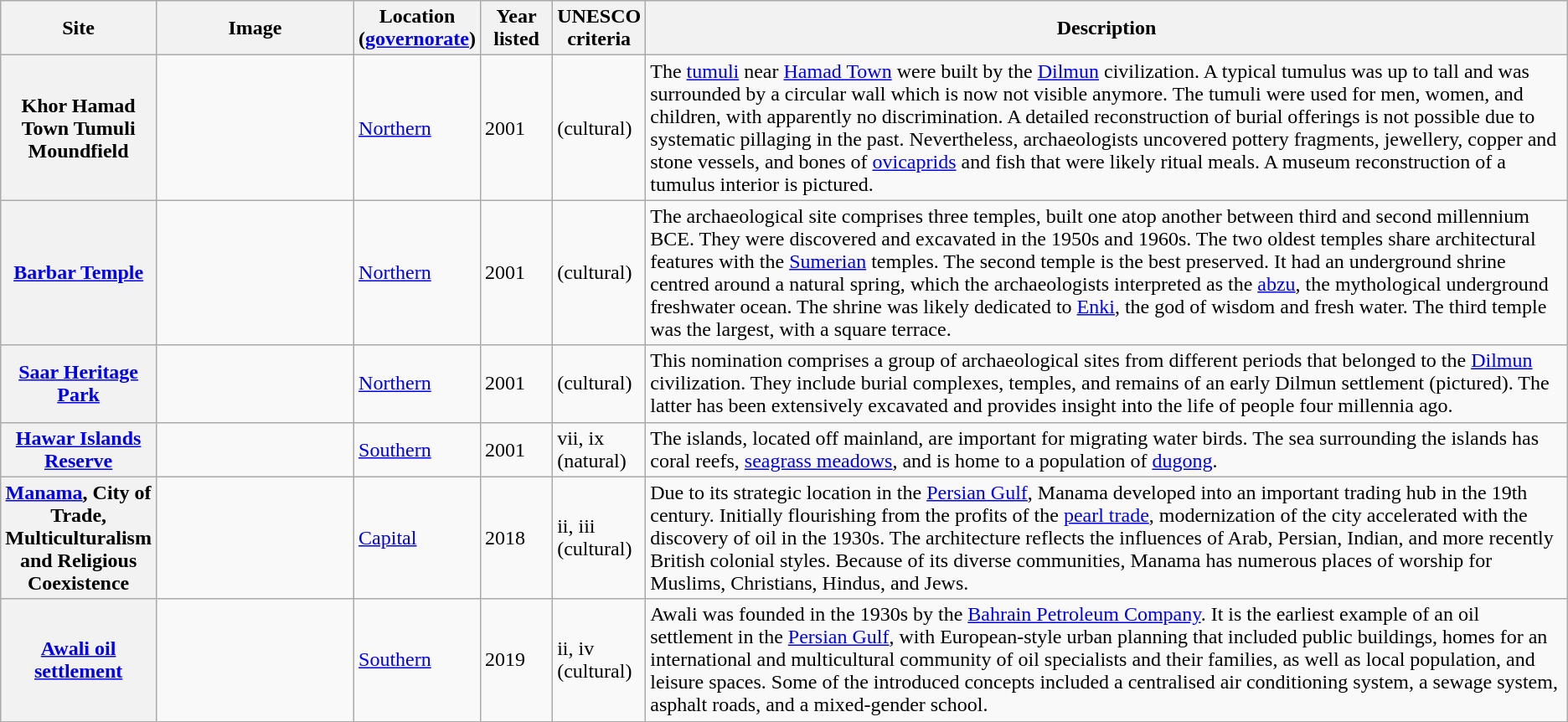<table class="wikitable sortable plainrowheaders">
<tr>
<th style="width:100px;" scope="col">Site</th>
<th class="unsortable" style="width:150px;" scope="col">Image</th>
<th style="width:80px;" scope="col">Location (<a href='#'>governorate</a>)</th>
<th style="width:50px;" scope="col">Year listed</th>
<th style="width:60px;" scope="col">UNESCO criteria</th>
<th scope="col" class="unsortable">Description</th>
</tr>
<tr>
<th scope="row">Khor Hamad Town Tumuli Moundfield</th>
<td></td>
<td><a href='#'>Northern</a></td>
<td>2001</td>
<td>(cultural)</td>
<td>The <a href='#'>tumuli</a> near <a href='#'>Hamad Town</a> were built by the <a href='#'>Dilmun</a> civilization. A typical tumulus was up to  tall and was surrounded by a circular wall which is now not visible anymore. The tumuli were used for men, women, and children, with apparently no discrimination. A detailed reconstruction of burial offerings is not possible due to systematic pillaging in the past. Nevertheless, archaeologists uncovered pottery fragments, jewellery, copper and stone vessels, and bones of <a href='#'>ovicaprids</a> and fish that were likely ritual meals. A museum reconstruction of a tumulus interior is pictured.</td>
</tr>
<tr>
<th scope="row"><a href='#'>Barbar Temple</a></th>
<td></td>
<td><a href='#'>Northern</a></td>
<td>2001</td>
<td>(cultural)</td>
<td>The archaeological site comprises three temples, built one atop another between third and second millennium BCE. They were discovered and excavated in the 1950s and 1960s. The two oldest temples share architectural features with the <a href='#'>Sumerian</a> temples. The second temple is the best preserved. It had an underground shrine centred around a natural spring, which the archaeologists interpreted as the <a href='#'>abzu</a>, the mythological underground freshwater ocean. The shrine was likely dedicated to <a href='#'>Enki</a>, the god of wisdom and fresh water. The third temple was the largest, with a  square terrace.</td>
</tr>
<tr>
<th scope="row"><a href='#'>Saar Heritage Park</a></th>
<td></td>
<td><a href='#'>Northern</a></td>
<td>2001</td>
<td>(cultural)</td>
<td>This nomination comprises a group of archaeological sites from different periods that belonged to the <a href='#'>Dilmun</a> civilization. They include burial complexes, temples, and remains of an early Dilmun settlement (pictured). The latter has been extensively excavated and provides insight into the life of people four millennia ago.</td>
</tr>
<tr>
<th scope="row"><a href='#'>Hawar Islands Reserve</a></th>
<td></td>
<td><a href='#'>Southern</a></td>
<td>2001</td>
<td>vii, ix (natural)</td>
<td>The islands, located  off mainland, are important for migrating water birds. The sea surrounding the islands has coral reefs, <a href='#'>seagrass meadows</a>, and is home to a population of <a href='#'>dugong</a>.</td>
</tr>
<tr>
<th scope="row"><a href='#'>Manama</a>, City of Trade, Multiculturalism and Religious Coexistence</th>
<td></td>
<td><a href='#'>Capital</a></td>
<td>2018</td>
<td>ii, iii (cultural)</td>
<td>Due to its strategic location in the <a href='#'>Persian Gulf</a>, Manama developed into an important trading hub in the 19th century. Initially flourishing from the profits of the <a href='#'>pearl trade</a>, modernization of the city accelerated with the discovery of oil in the 1930s. The architecture reflects the influences of Arab, Persian, Indian, and more recently British colonial styles. Because of its diverse communities, Manama has numerous places of worship for Muslims, Christians, Hindus, and Jews.</td>
</tr>
<tr>
<th scope="row"><a href='#'>Awali oil settlement</a></th>
<td></td>
<td><a href='#'>Southern</a></td>
<td>2019</td>
<td>ii, iv (cultural)</td>
<td>Awali was founded in the 1930s by the <a href='#'>Bahrain Petroleum Company</a>. It is the earliest example of an oil settlement in the <a href='#'>Persian Gulf</a>, with European-style urban planning that included public buildings, homes for an international and multicultural community of oil specialists and their families, as well as local population, and leisure spaces. Some of the introduced concepts included a centralised air conditioning system, a sewage system, asphalt roads, and a mixed-gender school.</td>
</tr>
</table>
